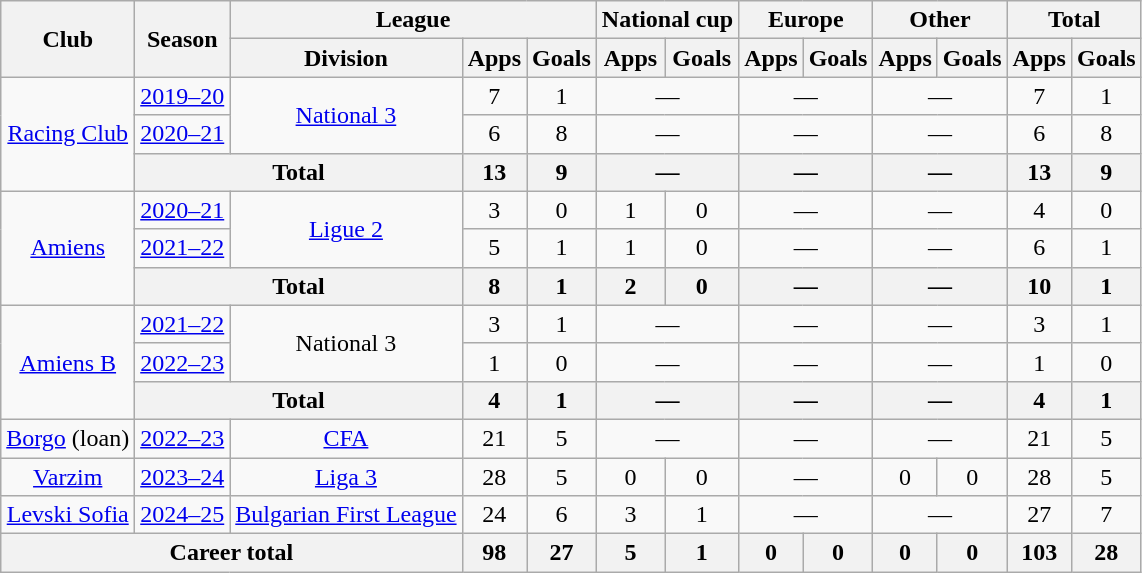<table class="wikitable" style="text-align:center">
<tr>
<th rowspan="2">Club</th>
<th rowspan="2">Season</th>
<th colspan="3">League</th>
<th colspan="2">National cup</th>
<th colspan="2">Europe</th>
<th colspan="2">Other</th>
<th colspan="2">Total</th>
</tr>
<tr>
<th>Division</th>
<th>Apps</th>
<th>Goals</th>
<th>Apps</th>
<th>Goals</th>
<th>Apps</th>
<th>Goals</th>
<th>Apps</th>
<th>Goals</th>
<th>Apps</th>
<th>Goals</th>
</tr>
<tr>
<td rowspan="3"><a href='#'>Racing Club</a></td>
<td><a href='#'>2019–20</a></td>
<td rowspan="2"><a href='#'>National 3</a></td>
<td>7</td>
<td>1</td>
<td colspan="2">—</td>
<td colspan="2">—</td>
<td colspan="2">—</td>
<td>7</td>
<td>1</td>
</tr>
<tr>
<td><a href='#'>2020–21</a></td>
<td>6</td>
<td>8</td>
<td colspan="2">—</td>
<td colspan="2">—</td>
<td colspan="2">—</td>
<td>6</td>
<td>8</td>
</tr>
<tr>
<th colspan="2">Total</th>
<th>13</th>
<th>9</th>
<th colspan="2">—</th>
<th colspan="2">—</th>
<th colspan="2">—</th>
<th>13</th>
<th>9</th>
</tr>
<tr>
<td rowspan="3"><a href='#'>Amiens</a></td>
<td><a href='#'>2020–21</a></td>
<td rowspan="2"><a href='#'>Ligue 2</a></td>
<td>3</td>
<td>0</td>
<td>1</td>
<td>0</td>
<td colspan="2">—</td>
<td colspan="2">—</td>
<td>4</td>
<td>0</td>
</tr>
<tr>
<td><a href='#'>2021–22</a></td>
<td>5</td>
<td>1</td>
<td>1</td>
<td>0</td>
<td colspan="2">—</td>
<td colspan="2">—</td>
<td>6</td>
<td>1</td>
</tr>
<tr>
<th colspan="2">Total</th>
<th>8</th>
<th>1</th>
<th>2</th>
<th>0</th>
<th colspan="2">—</th>
<th colspan="2">—</th>
<th>10</th>
<th>1</th>
</tr>
<tr>
<td rowspan="3"><a href='#'>Amiens B</a></td>
<td><a href='#'>2021–22</a></td>
<td rowspan="2">National 3</td>
<td>3</td>
<td>1</td>
<td colspan="2">—</td>
<td colspan="2">—</td>
<td colspan="2">—</td>
<td>3</td>
<td>1</td>
</tr>
<tr>
<td><a href='#'>2022–23</a></td>
<td>1</td>
<td>0</td>
<td colspan="2">—</td>
<td colspan="2">—</td>
<td colspan="2">—</td>
<td>1</td>
<td>0</td>
</tr>
<tr>
<th colspan="2">Total</th>
<th>4</th>
<th>1</th>
<th colspan="2">—</th>
<th colspan="2">—</th>
<th colspan="2">—</th>
<th>4</th>
<th>1</th>
</tr>
<tr>
<td><a href='#'>Borgo</a> (loan)</td>
<td><a href='#'>2022–23</a></td>
<td><a href='#'>CFA</a></td>
<td>21</td>
<td>5</td>
<td colspan="2">—</td>
<td colspan="2">—</td>
<td colspan="2">—</td>
<td>21</td>
<td>5</td>
</tr>
<tr>
<td><a href='#'>Varzim</a></td>
<td><a href='#'>2023–24</a></td>
<td><a href='#'>Liga 3</a></td>
<td>28</td>
<td>5</td>
<td>0</td>
<td>0</td>
<td colspan="2">—</td>
<td>0</td>
<td>0</td>
<td>28</td>
<td>5</td>
</tr>
<tr>
<td><a href='#'>Levski Sofia</a></td>
<td><a href='#'>2024–25</a></td>
<td><a href='#'>Bulgarian First League</a></td>
<td>24</td>
<td>6</td>
<td>3</td>
<td>1</td>
<td colspan="2">—</td>
<td colspan="2">—</td>
<td>27</td>
<td>7</td>
</tr>
<tr>
<th colspan="3">Career total</th>
<th>98</th>
<th>27</th>
<th>5</th>
<th>1</th>
<th>0</th>
<th>0</th>
<th>0</th>
<th>0</th>
<th>103</th>
<th>28</th>
</tr>
</table>
